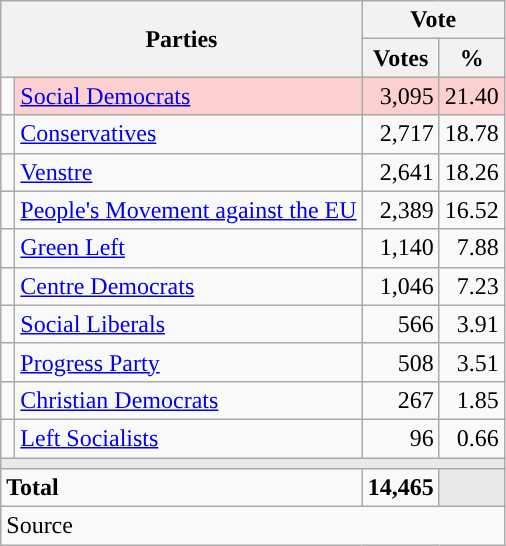<table class="wikitable" style="text-align:right;">
<tr>
<th style="text-align:centre;" rowspan="2" colspan="2" width="225">Parties</th>
<th colspan="3">Vote</th>
</tr>
<tr>
<th width="15">Votes</th>
<th width="15">%</th>
</tr>
<tr>
<td width="2" style="color:inherit;background:"></td>
<td bgcolor=#fbd0ce   align="left"><a href='#'>Social Democrats</a></td>
<td bgcolor=#fbd0ce>3,095</td>
<td bgcolor=#fbd0ce>21.40</td>
</tr>
<tr>
<td width="2" style="color:inherit;background:"></td>
<td align="left"><a href='#'>Conservatives</a></td>
<td>2,717</td>
<td>18.78</td>
</tr>
<tr>
<td width="2" style="color:inherit;background:"></td>
<td align="left"><a href='#'>Venstre</a></td>
<td>2,641</td>
<td>18.26</td>
</tr>
<tr>
<td width="2" style="color:inherit;background:"></td>
<td align="left"><a href='#'>People's Movement against the EU</a></td>
<td>2,389</td>
<td>16.52</td>
</tr>
<tr>
<td width="2" style="color:inherit;background:"></td>
<td align="left"><a href='#'>Green Left</a></td>
<td>1,140</td>
<td>7.88</td>
</tr>
<tr>
<td width="2" style="color:inherit;background:"></td>
<td align="left"><a href='#'>Centre Democrats</a></td>
<td>1,046</td>
<td>7.23</td>
</tr>
<tr>
<td width="2" style="color:inherit;background:"></td>
<td align="left"><a href='#'>Social Liberals</a></td>
<td>566</td>
<td>3.91</td>
</tr>
<tr>
<td width="2" style="color:inherit;background:"></td>
<td align="left"><a href='#'>Progress Party</a></td>
<td>508</td>
<td>3.51</td>
</tr>
<tr>
<td width="2" style="color:inherit;background:"></td>
<td align="left"><a href='#'>Christian Democrats</a></td>
<td>267</td>
<td>1.85</td>
</tr>
<tr>
<td width="2" style="color:inherit;background:"></td>
<td align="left"><a href='#'>Left Socialists</a></td>
<td>96</td>
<td>0.66</td>
</tr>
<tr>
<td colspan="7" bgcolor="#E9E9E9"></td>
</tr>
<tr>
<td align="left" colspan="2"><strong>Total</strong></td>
<td><strong>14,465</strong></td>
<td bgcolor="#E9E9E9" colspan="2"></td>
</tr>
<tr>
<td align="left" colspan="6">Source</td>
</tr>
</table>
